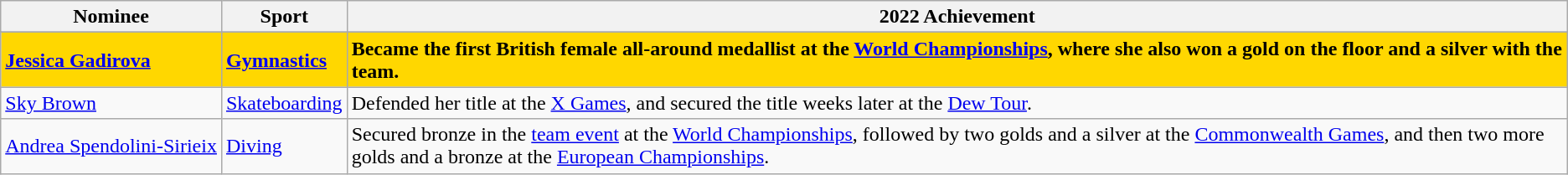<table class="wikitable">
<tr>
<th>Nominee</th>
<th>Sport</th>
<th>2022 Achievement</th>
</tr>
<tr>
</tr>
<tr style="font-weight:bold; background:gold;">
<td nowrap=""><a href='#'>Jessica Gadirova</a></td>
<td nowrap=""><a href='#'>Gymnastics</a></td>
<td>Became the first British female all-around medallist at the <a href='#'>World Championships</a>, where she also won a gold on the floor and a silver with the team.</td>
</tr>
<tr>
<td nowrap=""><a href='#'>Sky Brown</a></td>
<td nowrap=""><a href='#'>Skateboarding</a></td>
<td>Defended her title at the <a href='#'>X Games</a>, and secured the title weeks later at the <a href='#'>Dew Tour</a>.</td>
</tr>
<tr>
<td nowrap=""><a href='#'>Andrea Spendolini-Sirieix</a></td>
<td nowrap=""><a href='#'>Diving</a></td>
<td>Secured bronze in the <a href='#'>team event</a> at the <a href='#'>World Championships</a>, followed by two golds and a silver at the <a href='#'>Commonwealth Games</a>, and then two more golds and a bronze at the <a href='#'>European Championships</a>.</td>
</tr>
</table>
